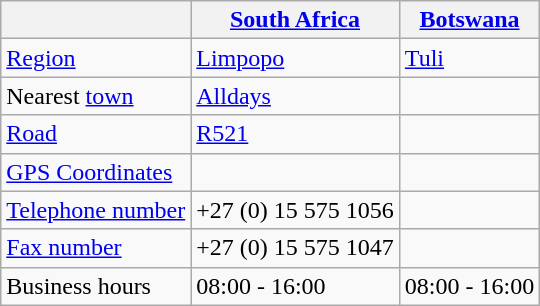<table class="wikitable sortable">
<tr>
<th></th>
<th><a href='#'>South Africa</a></th>
<th><a href='#'>Botswana</a></th>
</tr>
<tr>
<td><a href='#'>Region</a></td>
<td><a href='#'>Limpopo</a></td>
<td><a href='#'>Tuli</a></td>
</tr>
<tr>
<td>Nearest <a href='#'>town</a></td>
<td><a href='#'>Alldays</a></td>
<td></td>
</tr>
<tr>
<td><a href='#'>Road</a></td>
<td><a href='#'>R521</a></td>
<td></td>
</tr>
<tr>
<td><a href='#'>GPS Coordinates</a></td>
<td></td>
<td></td>
</tr>
<tr>
<td><a href='#'>Telephone number</a></td>
<td>+27 (0) 15 575 1056</td>
<td></td>
</tr>
<tr>
<td><a href='#'>Fax number</a></td>
<td>+27 (0) 15 575 1047</td>
<td></td>
</tr>
<tr>
<td>Business hours</td>
<td>08:00 - 16:00</td>
<td>08:00 - 16:00</td>
</tr>
</table>
